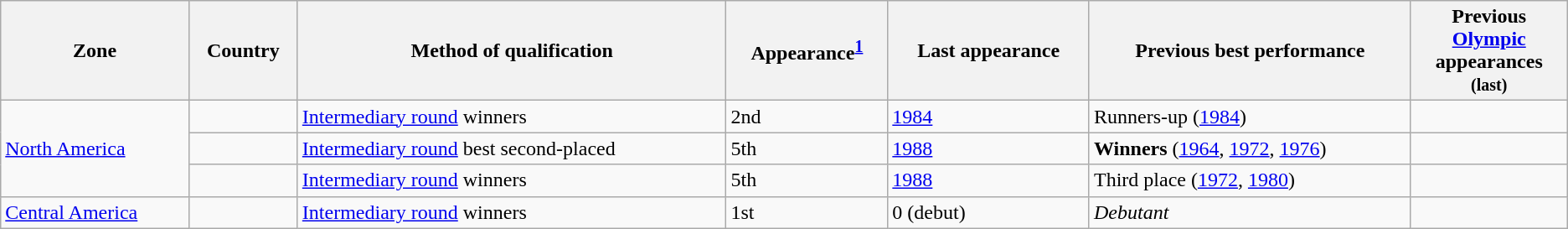<table class="wikitable sortable">
<tr>
<th>Zone</th>
<th>Country</th>
<th>Method of qualification</th>
<th>Appearance<sup><strong><a href='#'>1</a></strong></sup></th>
<th>Last appearance</th>
<th>Previous best performance</th>
<th width=10%>Previous <a href='#'>Olympic</a> appearances<br><small>(last)</small></th>
</tr>
<tr>
<td rowspan=3><a href='#'>North America</a></td>
<td></td>
<td><a href='#'>Intermediary round</a> winners</td>
<td>2nd</td>
<td><a href='#'>1984</a></td>
<td>Runners-up (<a href='#'>1984</a>)</td>
<td></td>
</tr>
<tr>
<td></td>
<td><a href='#'>Intermediary round</a> best second-placed</td>
<td>5th</td>
<td><a href='#'>1988</a></td>
<td><strong>Winners</strong> (<a href='#'>1964</a>, <a href='#'>1972</a>, <a href='#'>1976</a>)</td>
<td></td>
</tr>
<tr>
<td></td>
<td><a href='#'>Intermediary round</a> winners</td>
<td>5th</td>
<td><a href='#'>1988</a></td>
<td>Third place (<a href='#'>1972</a>, <a href='#'>1980</a>)</td>
<td></td>
</tr>
<tr>
<td><a href='#'>Central America</a></td>
<td></td>
<td><a href='#'>Intermediary round</a> winners</td>
<td>1st</td>
<td>0 (debut)</td>
<td><em>Debutant</em></td>
<td></td>
</tr>
</table>
